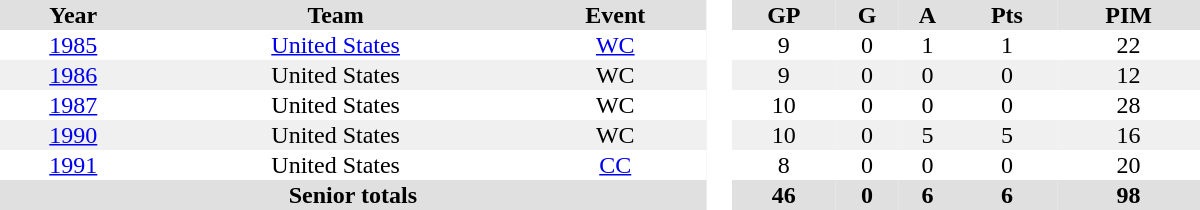<table border="0" cellpadding="1" cellspacing="0" style="text-align:center; width:50em">
<tr ALIGN="center" bgcolor="#e0e0e0">
<th>Year</th>
<th>Team</th>
<th>Event</th>
<th ALIGN="center" rowspan="99" bgcolor="#ffffff"> </th>
<th>GP</th>
<th>G</th>
<th>A</th>
<th>Pts</th>
<th>PIM</th>
</tr>
<tr>
<td><a href='#'>1985</a></td>
<td><a href='#'>United States</a></td>
<td><a href='#'>WC</a></td>
<td>9</td>
<td>0</td>
<td>1</td>
<td>1</td>
<td>22</td>
</tr>
<tr bgcolor="#f0f0f0">
<td><a href='#'>1986</a></td>
<td>United States</td>
<td>WC</td>
<td>9</td>
<td>0</td>
<td>0</td>
<td>0</td>
<td>12</td>
</tr>
<tr>
<td><a href='#'>1987</a></td>
<td>United States</td>
<td>WC</td>
<td>10</td>
<td>0</td>
<td>0</td>
<td>0</td>
<td>28</td>
</tr>
<tr bgcolor="#f0f0f0">
<td><a href='#'>1990</a></td>
<td>United States</td>
<td>WC</td>
<td>10</td>
<td>0</td>
<td>5</td>
<td>5</td>
<td>16</td>
</tr>
<tr>
<td><a href='#'>1991</a></td>
<td>United States</td>
<td><a href='#'>CC</a></td>
<td>8</td>
<td>0</td>
<td>0</td>
<td>0</td>
<td>20</td>
</tr>
<tr bgcolor="#e0e0e0">
<th colspan=3>Senior totals</th>
<th>46</th>
<th>0</th>
<th>6</th>
<th>6</th>
<th>98</th>
</tr>
</table>
